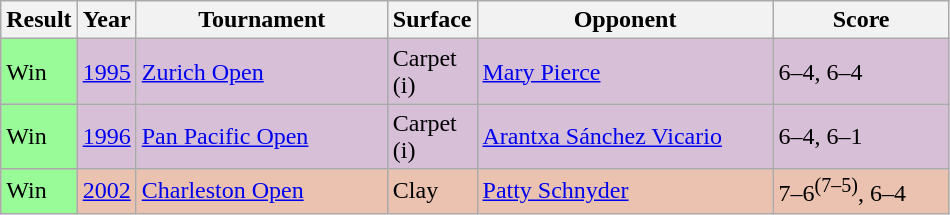<table class="sortable wikitable">
<tr>
<th style="width:40px">Result</th>
<th style="width:30px">Year</th>
<th style="width:160px">Tournament</th>
<th style="width:50px">Surface</th>
<th style="width:190px">Opponent</th>
<th style="width:110px" class="unsortable">Score</th>
</tr>
<tr bgcolor=thistle>
<td style="background:#98fb98;">Win</td>
<td><a href='#'>1995</a></td>
<td><a href='#'>Zurich Open</a></td>
<td>Carpet (i)</td>
<td> <a href='#'>Mary Pierce</a></td>
<td>6–4, 6–4</td>
</tr>
<tr bgcolor=thistle>
<td style="background:#98fb98;">Win</td>
<td><a href='#'>1996</a></td>
<td><a href='#'>Pan Pacific Open</a></td>
<td>Carpet (i)</td>
<td> <a href='#'>Arantxa Sánchez Vicario</a></td>
<td>6–4, 6–1</td>
</tr>
<tr style="background:#ebc2af;">
<td style="background:#98fb98;">Win</td>
<td><a href='#'>2002</a></td>
<td><a href='#'>Charleston Open</a></td>
<td>Clay</td>
<td> <a href='#'>Patty Schnyder</a></td>
<td>7–6<sup>(7–5)</sup>, 6–4</td>
</tr>
</table>
